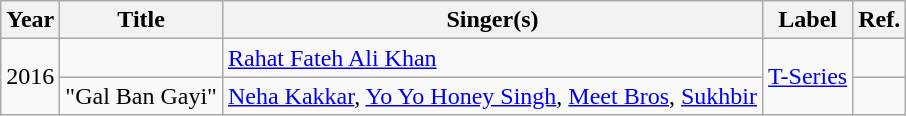<table class="wikitable sortable">
<tr>
<th>Year</th>
<th>Title</th>
<th>Singer(s)</th>
<th>Label</th>
<th>Ref.</th>
</tr>
<tr>
<td rowspan="2">2016</td>
<td></td>
<td><a href='#'>Rahat Fateh Ali Khan</a></td>
<td rowspan="2"><a href='#'>T-Series</a></td>
<td></td>
</tr>
<tr>
<td>"Gal Ban Gayi"</td>
<td><a href='#'>Neha Kakkar</a>, <a href='#'>Yo Yo Honey Singh</a>, <a href='#'>Meet Bros</a>, <a href='#'>Sukhbir</a></td>
<td></td>
</tr>
</table>
